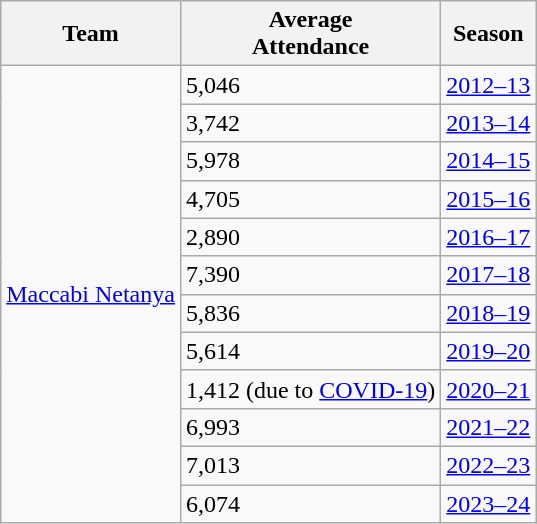<table class="wikitable sortable">
<tr>
<th>Team</th>
<th>Average<br>Attendance</th>
<th>Season</th>
</tr>
<tr>
<td rowspan="12" valign="center"><a href='#'>Maccabi Netanya</a></td>
<td>5,046</td>
<td><a href='#'>2012–13</a></td>
</tr>
<tr>
<td>3,742</td>
<td><a href='#'>2013–14</a></td>
</tr>
<tr>
<td>5,978</td>
<td><a href='#'>2014–15</a></td>
</tr>
<tr>
<td>4,705</td>
<td><a href='#'>2015–16</a></td>
</tr>
<tr>
<td>2,890</td>
<td><a href='#'>2016–17</a></td>
</tr>
<tr>
<td>7,390</td>
<td><a href='#'>2017–18</a></td>
</tr>
<tr>
<td>5,836</td>
<td><a href='#'>2018–19</a></td>
</tr>
<tr>
<td>5,614</td>
<td><a href='#'>2019–20</a></td>
</tr>
<tr>
<td>1,412 (due to <a href='#'>COVID-19</a>) </td>
<td><a href='#'>2020–21</a></td>
</tr>
<tr>
<td>6,993</td>
<td><a href='#'>2021–22</a></td>
</tr>
<tr>
<td>7,013</td>
<td><a href='#'>2022–23</a></td>
</tr>
<tr>
<td>6,074</td>
<td><a href='#'>2023–24</a></td>
</tr>
</table>
